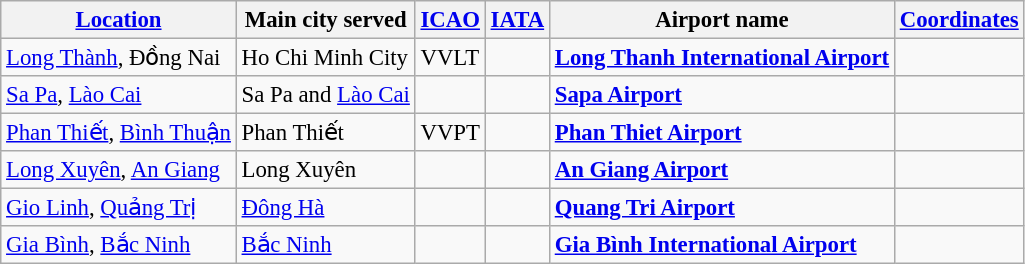<table class="wikitable sortable" style="font-size:95%;">
<tr>
<th><a href='#'>Location</a></th>
<th>Main city served</th>
<th><a href='#'>ICAO</a></th>
<th><a href='#'>IATA</a></th>
<th>Airport name</th>
<th><a href='#'>Coordinates</a></th>
</tr>
<tr>
<td><a href='#'>Long Thành</a>, Đồng Nai</td>
<td>Ho Chi Minh City</td>
<td>VVLT</td>
<td></td>
<td><strong><a href='#'>Long Thanh International Airport</a></strong></td>
<td></td>
</tr>
<tr>
<td><a href='#'>Sa Pa</a>, <a href='#'>Lào Cai</a></td>
<td>Sa Pa and <a href='#'>Lào Cai</a></td>
<td></td>
<td></td>
<td><strong><a href='#'>Sapa Airport</a></strong></td>
<td></td>
</tr>
<tr>
<td><a href='#'>Phan Thiết</a>, <a href='#'>Bình Thuận</a></td>
<td>Phan Thiết</td>
<td>VVPT</td>
<td></td>
<td><strong><a href='#'>Phan Thiet Airport</a></strong></td>
<td></td>
</tr>
<tr>
<td><a href='#'>Long Xuyên</a>, <a href='#'>An Giang</a></td>
<td>Long Xuyên</td>
<td></td>
<td></td>
<td><strong><a href='#'>An Giang Airport</a></strong></td>
<td></td>
</tr>
<tr>
<td><a href='#'>Gio Linh</a>, <a href='#'>Quảng Trị</a></td>
<td><a href='#'>Đông Hà</a></td>
<td></td>
<td></td>
<td><strong><a href='#'>Quang Tri Airport</a></strong></td>
<td></td>
</tr>
<tr>
<td><a href='#'>Gia Bình</a>, <a href='#'>Bắc Ninh</a></td>
<td><a href='#'>Bắc Ninh</a></td>
<td></td>
<td></td>
<td><strong><a href='#'>Gia Bình International Airport</a></strong></td>
<td></td>
</tr>
</table>
